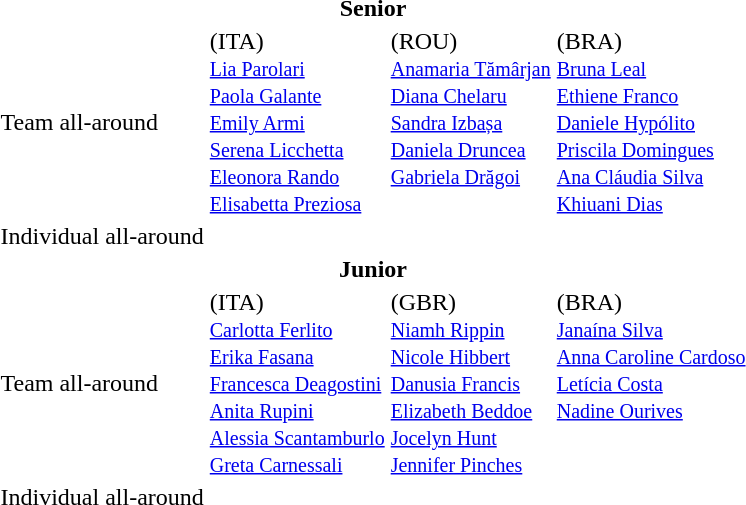<table>
<tr>
<th colspan="4">Senior</th>
</tr>
<tr>
<td>Team all-around<br></td>
<td> (ITA)<br><small><a href='#'>Lia Parolari</a><br><a href='#'>Paola Galante</a><br><a href='#'>Emily Armi</a><br><a href='#'>Serena Licchetta</a><br><a href='#'>Eleonora Rando</a><br><a href='#'>Elisabetta Preziosa</a></small></td>
<td> (ROU)<br><small><a href='#'>Anamaria Tămârjan</a><br><a href='#'>Diana Chelaru</a><br><a href='#'>Sandra Izbașa</a><br><a href='#'>Daniela Druncea</a><br><a href='#'>Gabriela Drăgoi</a><br><br></small></td>
<td> (BRA)<br><small><a href='#'>Bruna Leal</a><br><a href='#'>Ethiene Franco</a><br><a href='#'>Daniele Hypólito</a><br><a href='#'>Priscila Domingues</a><br><a href='#'>Ana Cláudia Silva</a><br><a href='#'>Khiuani Dias</a></small></td>
</tr>
<tr>
<td>Individual all-around<br></td>
<td></td>
<td></td>
<td></td>
</tr>
<tr>
<th colspan="4">Junior</th>
</tr>
<tr>
<td>Team all-around<br></td>
<td> (ITA)<br><small><a href='#'>Carlotta Ferlito</a><br><a href='#'>Erika Fasana</a><br><a href='#'>Francesca Deagostini</a><br><a href='#'>Anita Rupini</a><br><a href='#'>Alessia Scantamburlo</a><br><a href='#'>Greta Carnessali</a></small></td>
<td> (GBR)<br><small><a href='#'>Niamh Rippin</a><br><a href='#'>Nicole Hibbert</a><br><a href='#'>Danusia Francis</a><br><a href='#'>Elizabeth Beddoe</a><br><a href='#'>Jocelyn Hunt</a><br><a href='#'>Jennifer Pinches</a></small></td>
<td> (BRA)<br><small><a href='#'>Janaína Silva</a><br><a href='#'>Anna Caroline Cardoso</a><br><a href='#'>Letícia Costa</a><br><a href='#'>Nadine Ourives</a><br><br><br></small></td>
</tr>
<tr>
<td>Individual all-around<br></td>
<td></td>
<td></td>
<td></td>
</tr>
</table>
